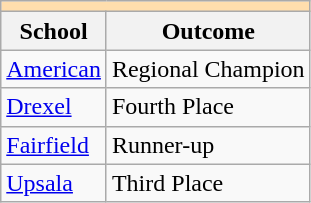<table class="wikitable" style="float:left; margin-right:1em;">
<tr>
<th colspan="3" style="background:#ffdead;"></th>
</tr>
<tr>
<th>School</th>
<th>Outcome</th>
</tr>
<tr>
<td><a href='#'>American</a></td>
<td>Regional Champion</td>
</tr>
<tr>
<td><a href='#'>Drexel</a></td>
<td>Fourth Place</td>
</tr>
<tr>
<td><a href='#'>Fairfield</a></td>
<td>Runner-up</td>
</tr>
<tr>
<td><a href='#'>Upsala</a></td>
<td>Third Place</td>
</tr>
</table>
